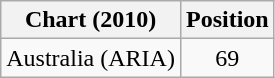<table class="wikitable">
<tr>
<th scope="col">Chart (2010)</th>
<th scope="col">Position</th>
</tr>
<tr>
<td>Australia (ARIA)</td>
<td align="center">69</td>
</tr>
</table>
